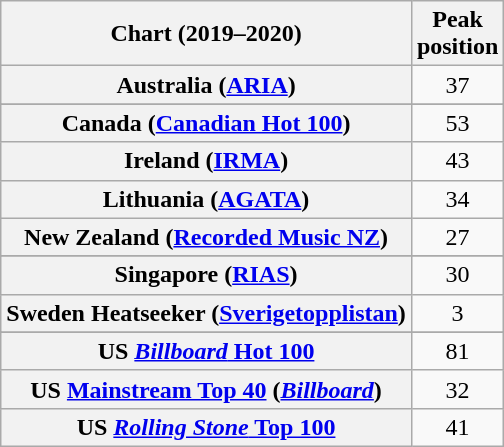<table class="wikitable sortable plainrowheaders" style="text-align:center">
<tr>
<th scope="col">Chart (2019–2020)</th>
<th scope="col">Peak<br>position</th>
</tr>
<tr>
<th scope="row">Australia (<a href='#'>ARIA</a>)</th>
<td>37</td>
</tr>
<tr>
</tr>
<tr>
<th scope="row">Canada (<a href='#'>Canadian Hot 100</a>)</th>
<td>53</td>
</tr>
<tr>
<th scope="row">Ireland (<a href='#'>IRMA</a>)</th>
<td>43</td>
</tr>
<tr>
<th scope="row">Lithuania (<a href='#'>AGATA</a>)</th>
<td>34</td>
</tr>
<tr>
<th scope="row">New Zealand (<a href='#'>Recorded Music NZ</a>)</th>
<td>27</td>
</tr>
<tr>
</tr>
<tr>
<th scope="row">Singapore (<a href='#'>RIAS</a>)</th>
<td>30</td>
</tr>
<tr>
<th scope="row">Sweden Heatseeker (<a href='#'>Sverigetopplistan</a>)</th>
<td>3</td>
</tr>
<tr>
</tr>
<tr>
<th scope="row">US <a href='#'><em>Billboard</em> Hot 100</a></th>
<td>81</td>
</tr>
<tr>
<th scope="row">US <a href='#'>Mainstream Top 40</a> (<em><a href='#'>Billboard</a></em>)</th>
<td>32</td>
</tr>
<tr>
<th scope="row">US <a href='#'><em>Rolling Stone</em> Top 100</a></th>
<td>41</td>
</tr>
</table>
